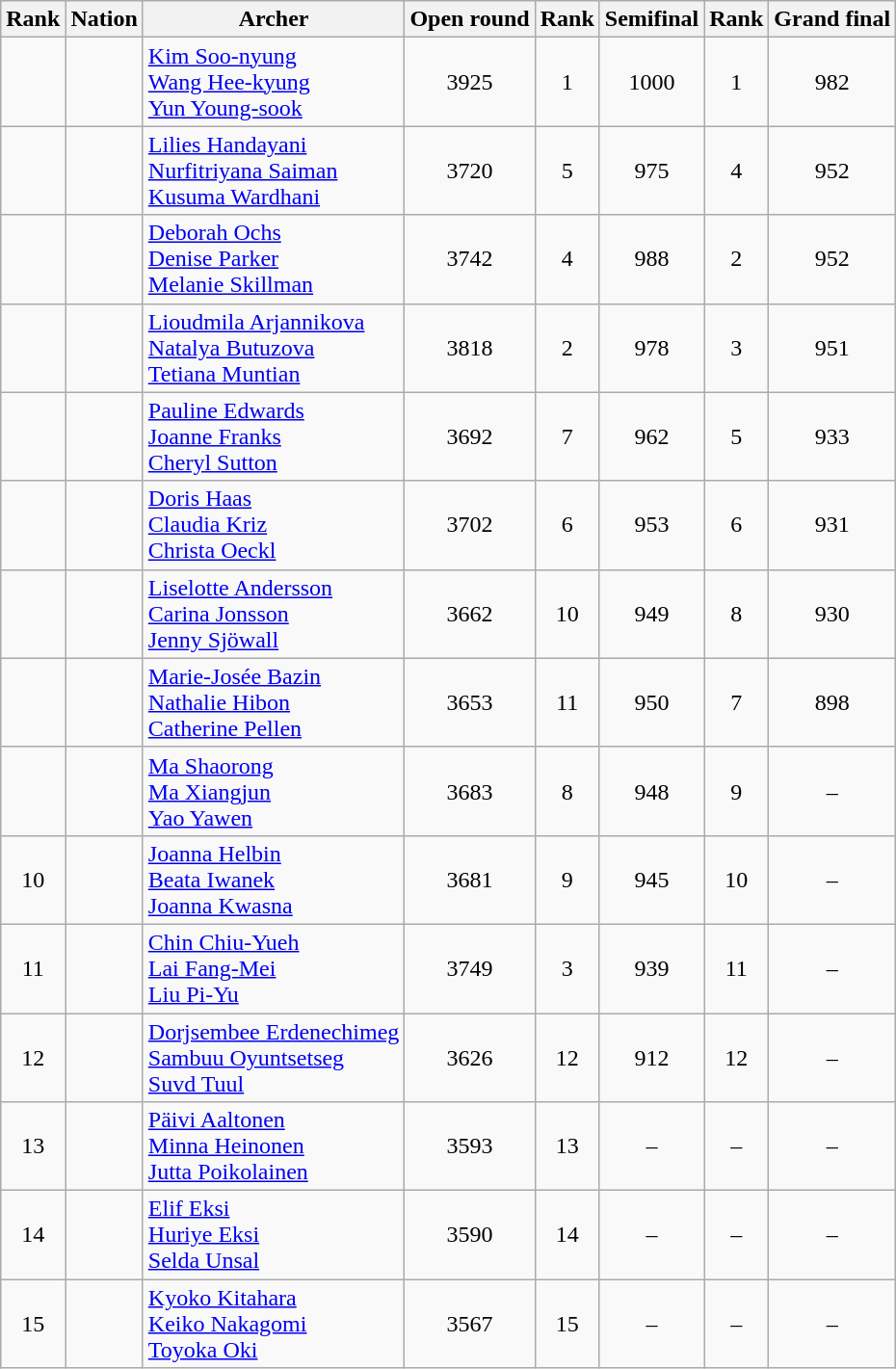<table class="wikitable sortable" style="text-align:center;">
<tr>
<th>Rank</th>
<th>Nation</th>
<th>Archer</th>
<th>Open round</th>
<th>Rank</th>
<th>Semifinal</th>
<th>Rank</th>
<th>Grand final</th>
</tr>
<tr>
<td></td>
<td align=left></td>
<td align=left><a href='#'>Kim Soo-nyung</a><br><a href='#'>Wang Hee-kyung</a><br><a href='#'>Yun Young-sook</a></td>
<td>3925</td>
<td>1</td>
<td>1000</td>
<td>1</td>
<td>982</td>
</tr>
<tr>
<td></td>
<td align=left></td>
<td align=left><a href='#'>Lilies Handayani</a><br><a href='#'>Nurfitriyana Saiman</a><br><a href='#'>Kusuma Wardhani</a></td>
<td>3720</td>
<td>5</td>
<td>975</td>
<td>4</td>
<td>952</td>
</tr>
<tr>
<td></td>
<td align=left></td>
<td align=left><a href='#'>Deborah Ochs</a><br><a href='#'>Denise Parker</a><br><a href='#'>Melanie Skillman</a></td>
<td>3742</td>
<td>4</td>
<td>988</td>
<td>2</td>
<td>952</td>
</tr>
<tr>
<td></td>
<td align=left></td>
<td align=left><a href='#'>Lioudmila Arjannikova</a><br><a href='#'>Natalya Butuzova</a><br><a href='#'>Tetiana Muntian</a></td>
<td>3818</td>
<td>2</td>
<td>978</td>
<td>3</td>
<td>951</td>
</tr>
<tr>
<td></td>
<td align=left></td>
<td align=left><a href='#'>Pauline Edwards</a><br><a href='#'>Joanne Franks</a><br><a href='#'>Cheryl Sutton</a></td>
<td>3692</td>
<td>7</td>
<td>962</td>
<td>5</td>
<td>933</td>
</tr>
<tr>
<td></td>
<td align=left></td>
<td align=left><a href='#'>Doris Haas</a><br><a href='#'>Claudia Kriz</a><br><a href='#'>Christa Oeckl</a></td>
<td>3702</td>
<td>6</td>
<td>953</td>
<td>6</td>
<td>931</td>
</tr>
<tr>
<td></td>
<td align=left></td>
<td align=left><a href='#'>Liselotte Andersson</a><br><a href='#'>Carina Jonsson</a><br><a href='#'>Jenny Sjöwall</a></td>
<td>3662</td>
<td>10</td>
<td>949</td>
<td>8</td>
<td>930</td>
</tr>
<tr>
<td></td>
<td align=left></td>
<td align=left><a href='#'>Marie-Josée Bazin</a><br><a href='#'>Nathalie Hibon</a><br><a href='#'>Catherine Pellen</a></td>
<td>3653</td>
<td>11</td>
<td>950</td>
<td>7</td>
<td>898</td>
</tr>
<tr>
<td></td>
<td align=left></td>
<td align=left><a href='#'>Ma Shaorong</a><br><a href='#'>Ma Xiangjun</a><br><a href='#'>Yao Yawen</a></td>
<td>3683</td>
<td>8</td>
<td>948</td>
<td>9</td>
<td>–</td>
</tr>
<tr>
<td>10</td>
<td align=left></td>
<td align=left><a href='#'>Joanna Helbin</a><br><a href='#'>Beata Iwanek</a><br><a href='#'>Joanna Kwasna</a></td>
<td>3681</td>
<td>9</td>
<td>945</td>
<td>10</td>
<td>–</td>
</tr>
<tr>
<td>11</td>
<td align=left></td>
<td align=left><a href='#'>Chin Chiu-Yueh</a><br><a href='#'>Lai Fang-Mei</a><br><a href='#'>Liu Pi-Yu</a></td>
<td>3749</td>
<td>3</td>
<td>939</td>
<td>11</td>
<td>–</td>
</tr>
<tr>
<td>12</td>
<td align=left></td>
<td align=left><a href='#'>Dorjsembee Erdenechimeg</a><br><a href='#'>Sambuu Oyuntsetseg</a><br><a href='#'>Suvd Tuul</a></td>
<td>3626</td>
<td>12</td>
<td>912</td>
<td>12</td>
<td>–</td>
</tr>
<tr>
<td>13</td>
<td align=left></td>
<td align=left><a href='#'>Päivi Aaltonen</a><br><a href='#'>Minna Heinonen</a><br><a href='#'>Jutta Poikolainen</a></td>
<td>3593</td>
<td>13</td>
<td>–</td>
<td>–</td>
<td>–</td>
</tr>
<tr>
<td>14</td>
<td align=left></td>
<td align=left><a href='#'>Elif Eksi</a><br><a href='#'>Huriye Eksi</a><br><a href='#'>Selda Unsal</a></td>
<td>3590</td>
<td>14</td>
<td>–</td>
<td>–</td>
<td>–</td>
</tr>
<tr>
<td>15</td>
<td align=left></td>
<td align=left><a href='#'>Kyoko Kitahara</a><br><a href='#'>Keiko Nakagomi</a><br><a href='#'>Toyoka Oki</a></td>
<td>3567</td>
<td>15</td>
<td>–</td>
<td>–</td>
<td>–</td>
</tr>
</table>
